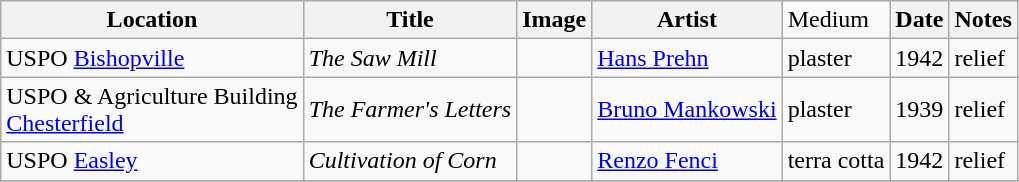<table class="wikitable sortable">
<tr>
<th>Location</th>
<th>Title</th>
<th>Image</th>
<th>Artist</th>
<td>Medium</td>
<th>Date</th>
<th>Notes</th>
</tr>
<tr>
<td>USPO <a href='#'>Bishopville</a></td>
<td><em>The Saw Mill</em></td>
<td></td>
<td><a href='#'>Hans Prehn</a></td>
<td>plaster</td>
<td>1942</td>
<td>relief</td>
</tr>
<tr>
<td>USPO & Agriculture Building<br><a href='#'>Chesterfield</a></td>
<td><em>The Farmer's Letters</em></td>
<td></td>
<td><a href='#'>Bruno Mankowski</a></td>
<td>plaster</td>
<td>1939</td>
<td>relief</td>
</tr>
<tr>
<td>USPO <a href='#'>Easley</a></td>
<td><em>Cultivation of Corn</em></td>
<td></td>
<td><a href='#'>Renzo Fenci</a></td>
<td>terra cotta</td>
<td>1942</td>
<td>relief</td>
</tr>
<tr>
</tr>
</table>
